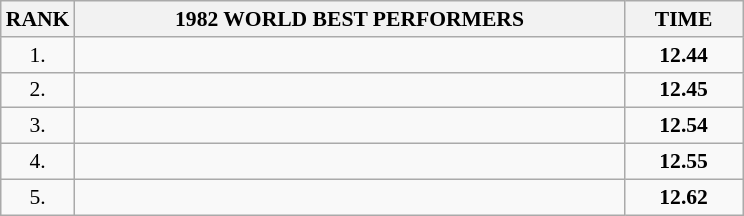<table class="wikitable" style="border-collapse: collapse; font-size: 90%;">
<tr>
<th>RANK</th>
<th align="center" style="width: 25em">1982 WORLD BEST PERFORMERS</th>
<th align="center" style="width: 5em">TIME</th>
</tr>
<tr>
<td align="center">1.</td>
<td></td>
<td align="center"><strong>12.44</strong></td>
</tr>
<tr>
<td align="center">2.</td>
<td></td>
<td align="center"><strong>12.45</strong></td>
</tr>
<tr>
<td align="center">3.</td>
<td></td>
<td align="center"><strong>12.54</strong></td>
</tr>
<tr>
<td align="center">4.</td>
<td></td>
<td align="center"><strong>12.55</strong></td>
</tr>
<tr>
<td align="center">5.</td>
<td></td>
<td align="center"><strong>12.62</strong></td>
</tr>
</table>
